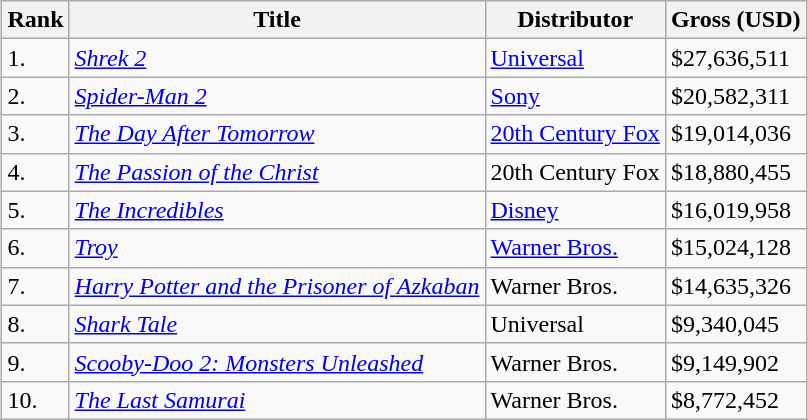<table class="wikitable sortable" style="margin:auto; margin:auto;">
<tr>
<th>Rank</th>
<th>Title</th>
<th>Distributor</th>
<th>Gross (USD)</th>
</tr>
<tr>
<td>1.</td>
<td><em><a href='#'>Shrek 2</a></em></td>
<td><a href='#'>Universal</a></td>
<td>$27,636,511</td>
</tr>
<tr>
<td>2.</td>
<td><em><a href='#'>Spider-Man 2</a></em></td>
<td><a href='#'>Sony</a></td>
<td>$20,582,311</td>
</tr>
<tr>
<td>3.</td>
<td><em><a href='#'>The Day After Tomorrow</a></em></td>
<td><a href='#'>20th Century Fox</a></td>
<td>$19,014,036</td>
</tr>
<tr>
<td>4.</td>
<td><em><a href='#'>The Passion of the Christ</a></em></td>
<td>20th Century Fox</td>
<td>$18,880,455</td>
</tr>
<tr>
<td>5.</td>
<td><em><a href='#'>The Incredibles</a></em></td>
<td><a href='#'>Disney</a></td>
<td>$16,019,958</td>
</tr>
<tr>
<td>6.</td>
<td><em><a href='#'>Troy</a></em></td>
<td><a href='#'>Warner Bros.</a></td>
<td>$15,024,128</td>
</tr>
<tr>
<td>7.</td>
<td><em><a href='#'>Harry Potter and the Prisoner of Azkaban</a></em></td>
<td>Warner Bros.</td>
<td>$14,635,326</td>
</tr>
<tr>
<td>8.</td>
<td><em><a href='#'>Shark Tale</a></em></td>
<td>Universal</td>
<td>$9,340,045</td>
</tr>
<tr>
<td>9.</td>
<td><em><a href='#'>Scooby-Doo 2: Monsters Unleashed</a></em></td>
<td>Warner Bros.</td>
<td>$9,149,902</td>
</tr>
<tr>
<td>10.</td>
<td><em><a href='#'>The Last Samurai</a></em></td>
<td>Warner Bros.</td>
<td>$8,772,452</td>
</tr>
</table>
